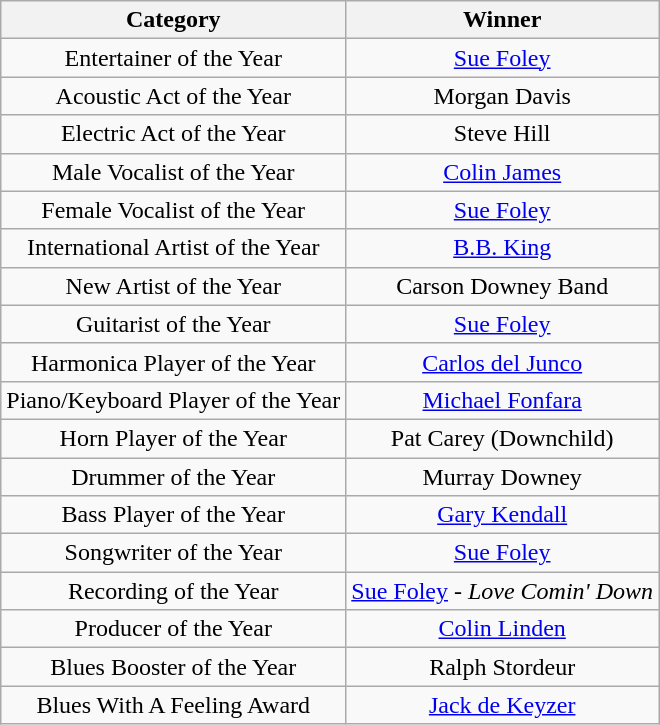<table class="wikitable sortable" style="text-align:center">
<tr>
<th>Category</th>
<th>Winner</th>
</tr>
<tr>
<td>Entertainer of the Year</td>
<td><a href='#'>Sue Foley</a></td>
</tr>
<tr>
<td>Acoustic Act of the Year</td>
<td>Morgan Davis</td>
</tr>
<tr>
<td>Electric Act of the Year</td>
<td>Steve Hill</td>
</tr>
<tr>
<td>Male Vocalist of the Year</td>
<td><a href='#'>Colin James</a></td>
</tr>
<tr>
<td>Female Vocalist of the Year</td>
<td><a href='#'>Sue Foley</a></td>
</tr>
<tr>
<td>International Artist of the Year</td>
<td><a href='#'>B.B. King</a></td>
</tr>
<tr>
<td>New Artist of the Year</td>
<td>Carson Downey Band</td>
</tr>
<tr>
<td>Guitarist of the Year</td>
<td><a href='#'>Sue Foley</a></td>
</tr>
<tr>
<td>Harmonica Player of the Year</td>
<td><a href='#'>Carlos del Junco</a></td>
</tr>
<tr>
<td>Piano/Keyboard Player of the Year</td>
<td><a href='#'>Michael Fonfara</a></td>
</tr>
<tr>
<td>Horn Player of the Year</td>
<td>Pat Carey (Downchild)</td>
</tr>
<tr>
<td>Drummer of the Year</td>
<td>Murray Downey</td>
</tr>
<tr>
<td>Bass Player of the Year</td>
<td><a href='#'>Gary Kendall</a></td>
</tr>
<tr>
<td>Songwriter of the Year</td>
<td><a href='#'>Sue Foley</a></td>
</tr>
<tr>
<td>Recording of the Year</td>
<td><a href='#'>Sue Foley</a> - <em>Love Comin' Down</em></td>
</tr>
<tr>
<td>Producer of the Year</td>
<td><a href='#'>Colin Linden</a></td>
</tr>
<tr>
<td>Blues Booster of the Year</td>
<td>Ralph Stordeur</td>
</tr>
<tr>
<td>Blues With A Feeling Award</td>
<td><a href='#'>Jack de Keyzer</a></td>
</tr>
</table>
